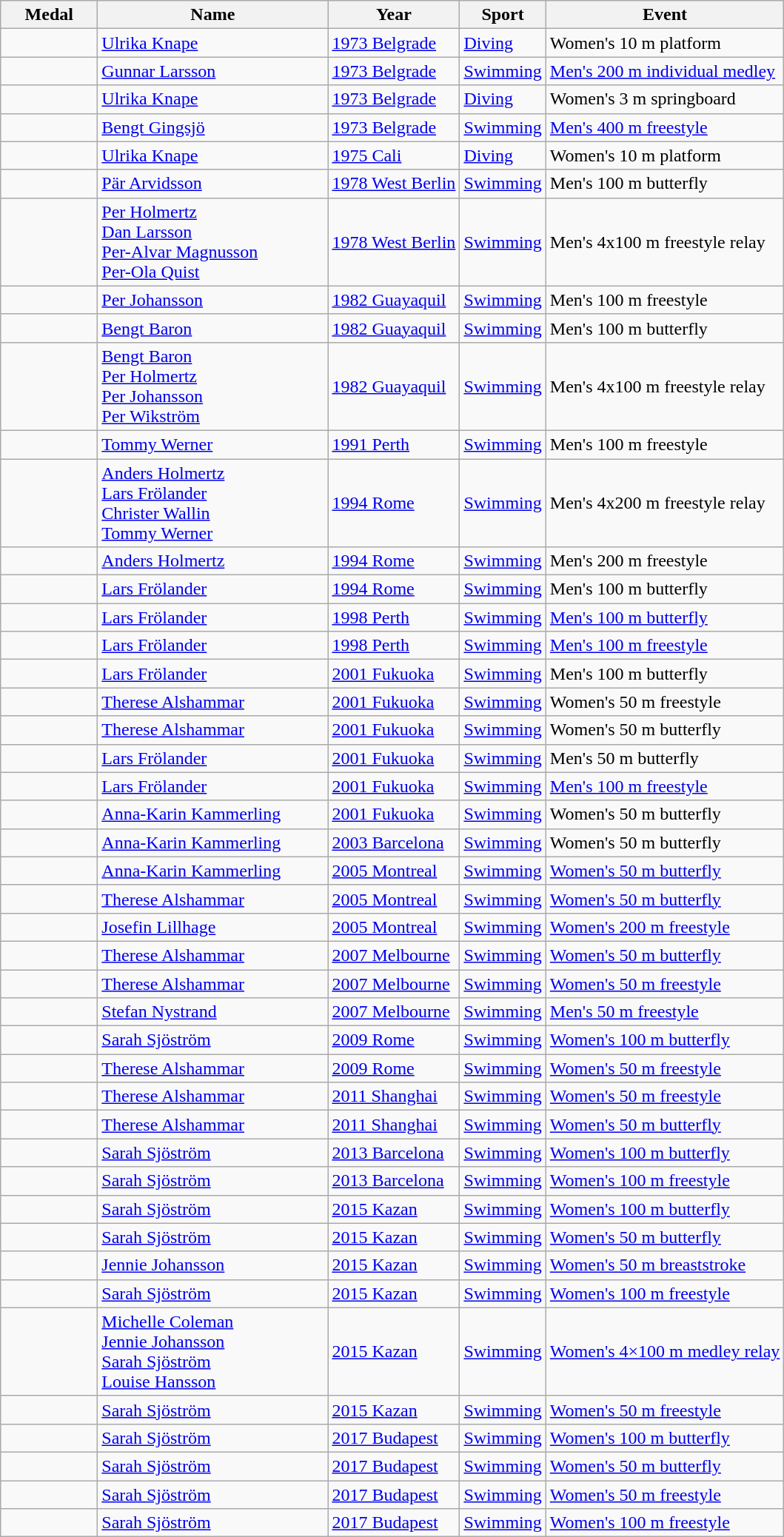<table class="wikitable sortable">
<tr>
<th style="width:5em;">Medal</th>
<th width=200>Name</th>
<th>Year</th>
<th>Sport</th>
<th>Event</th>
</tr>
<tr>
<td></td>
<td><a href='#'>Ulrika Knape</a></td>
<td><a href='#'>1973 Belgrade</a></td>
<td><a href='#'>Diving</a></td>
<td>Women's 10 m platform</td>
</tr>
<tr>
<td></td>
<td><a href='#'>Gunnar Larsson</a></td>
<td><a href='#'>1973 Belgrade</a></td>
<td><a href='#'>Swimming</a></td>
<td><a href='#'>Men's 200 m individual medley</a></td>
</tr>
<tr>
<td></td>
<td><a href='#'>Ulrika Knape</a></td>
<td><a href='#'>1973 Belgrade</a></td>
<td><a href='#'>Diving</a></td>
<td>Women's 3 m springboard</td>
</tr>
<tr>
<td></td>
<td><a href='#'>Bengt Gingsjö</a></td>
<td><a href='#'>1973 Belgrade</a></td>
<td><a href='#'>Swimming</a></td>
<td><a href='#'>Men's 400 m freestyle</a></td>
</tr>
<tr>
<td></td>
<td><a href='#'>Ulrika Knape</a></td>
<td><a href='#'>1975 Cali</a></td>
<td><a href='#'>Diving</a></td>
<td>Women's 10 m platform</td>
</tr>
<tr>
<td></td>
<td><a href='#'>Pär Arvidsson</a></td>
<td><a href='#'>1978 West Berlin</a></td>
<td><a href='#'>Swimming</a></td>
<td>Men's 100 m butterfly</td>
</tr>
<tr>
<td></td>
<td><a href='#'>Per Holmertz</a><br><a href='#'>Dan Larsson</a><br><a href='#'>Per-Alvar Magnusson</a><br><a href='#'>Per-Ola Quist</a></td>
<td><a href='#'>1978 West Berlin</a></td>
<td><a href='#'>Swimming</a></td>
<td>Men's 4x100 m freestyle relay</td>
</tr>
<tr>
<td></td>
<td><a href='#'>Per Johansson</a></td>
<td><a href='#'>1982 Guayaquil</a></td>
<td><a href='#'>Swimming</a></td>
<td>Men's 100 m freestyle</td>
</tr>
<tr>
<td></td>
<td><a href='#'>Bengt Baron</a></td>
<td><a href='#'>1982 Guayaquil</a></td>
<td><a href='#'>Swimming</a></td>
<td>Men's 100 m butterfly</td>
</tr>
<tr>
<td></td>
<td><a href='#'>Bengt Baron</a><br><a href='#'>Per Holmertz</a><br><a href='#'>Per Johansson</a><br><a href='#'>Per Wikström</a></td>
<td><a href='#'>1982 Guayaquil</a></td>
<td><a href='#'>Swimming</a></td>
<td>Men's 4x100 m freestyle relay</td>
</tr>
<tr>
<td></td>
<td><a href='#'>Tommy Werner</a></td>
<td><a href='#'>1991 Perth</a></td>
<td><a href='#'>Swimming</a></td>
<td>Men's 100 m freestyle</td>
</tr>
<tr>
<td></td>
<td><a href='#'>Anders Holmertz</a><br><a href='#'>Lars Frölander</a><br><a href='#'>Christer Wallin</a><br><a href='#'>Tommy Werner</a></td>
<td><a href='#'>1994 Rome</a></td>
<td><a href='#'>Swimming</a></td>
<td>Men's 4x200 m freestyle relay</td>
</tr>
<tr>
<td></td>
<td><a href='#'>Anders Holmertz</a></td>
<td><a href='#'>1994 Rome</a></td>
<td><a href='#'>Swimming</a></td>
<td>Men's 200 m freestyle</td>
</tr>
<tr>
<td></td>
<td><a href='#'>Lars Frölander</a></td>
<td><a href='#'>1994 Rome</a></td>
<td><a href='#'>Swimming</a></td>
<td>Men's 100 m butterfly</td>
</tr>
<tr>
<td></td>
<td><a href='#'>Lars Frölander</a></td>
<td><a href='#'>1998 Perth</a></td>
<td><a href='#'>Swimming</a></td>
<td><a href='#'>Men's 100 m butterfly</a></td>
</tr>
<tr>
<td></td>
<td><a href='#'>Lars Frölander</a></td>
<td><a href='#'>1998 Perth</a></td>
<td><a href='#'>Swimming</a></td>
<td><a href='#'>Men's 100 m freestyle</a></td>
</tr>
<tr>
<td></td>
<td><a href='#'>Lars Frölander</a></td>
<td><a href='#'>2001 Fukuoka</a></td>
<td><a href='#'>Swimming</a></td>
<td>Men's 100 m butterfly</td>
</tr>
<tr>
<td></td>
<td><a href='#'>Therese Alshammar</a></td>
<td><a href='#'>2001 Fukuoka</a></td>
<td><a href='#'>Swimming</a></td>
<td>Women's 50 m freestyle</td>
</tr>
<tr>
<td></td>
<td><a href='#'>Therese Alshammar</a></td>
<td><a href='#'>2001 Fukuoka</a></td>
<td><a href='#'>Swimming</a></td>
<td>Women's 50 m butterfly</td>
</tr>
<tr>
<td></td>
<td><a href='#'>Lars Frölander</a></td>
<td><a href='#'>2001 Fukuoka</a></td>
<td><a href='#'>Swimming</a></td>
<td>Men's 50 m butterfly</td>
</tr>
<tr>
<td></td>
<td><a href='#'>Lars Frölander</a></td>
<td><a href='#'>2001 Fukuoka</a></td>
<td><a href='#'>Swimming</a></td>
<td><a href='#'>Men's 100 m freestyle</a></td>
</tr>
<tr>
<td></td>
<td><a href='#'>Anna-Karin Kammerling</a></td>
<td><a href='#'>2001 Fukuoka</a></td>
<td><a href='#'>Swimming</a></td>
<td>Women's 50 m butterfly</td>
</tr>
<tr>
<td></td>
<td><a href='#'>Anna-Karin Kammerling</a></td>
<td><a href='#'>2003 Barcelona</a></td>
<td><a href='#'>Swimming</a></td>
<td>Women's 50 m butterfly</td>
</tr>
<tr>
<td></td>
<td><a href='#'>Anna-Karin Kammerling</a></td>
<td><a href='#'>2005 Montreal</a></td>
<td><a href='#'>Swimming</a></td>
<td><a href='#'>Women's 50 m butterfly</a></td>
</tr>
<tr>
<td></td>
<td><a href='#'>Therese Alshammar</a></td>
<td><a href='#'>2005 Montreal</a></td>
<td><a href='#'>Swimming</a></td>
<td><a href='#'>Women's 50 m butterfly</a></td>
</tr>
<tr>
<td></td>
<td><a href='#'>Josefin Lillhage</a></td>
<td><a href='#'>2005 Montreal</a></td>
<td><a href='#'>Swimming</a></td>
<td><a href='#'>Women's 200 m freestyle</a></td>
</tr>
<tr>
<td></td>
<td><a href='#'>Therese Alshammar</a></td>
<td><a href='#'>2007 Melbourne</a></td>
<td><a href='#'>Swimming</a></td>
<td><a href='#'>Women's 50 m butterfly</a></td>
</tr>
<tr>
<td></td>
<td><a href='#'>Therese Alshammar</a></td>
<td><a href='#'>2007 Melbourne</a></td>
<td><a href='#'>Swimming</a></td>
<td><a href='#'>Women's 50 m freestyle</a></td>
</tr>
<tr>
<td></td>
<td><a href='#'>Stefan Nystrand</a></td>
<td><a href='#'>2007 Melbourne</a></td>
<td><a href='#'>Swimming</a></td>
<td><a href='#'>Men's 50 m freestyle</a></td>
</tr>
<tr>
<td></td>
<td><a href='#'>Sarah Sjöström</a></td>
<td><a href='#'>2009 Rome</a></td>
<td><a href='#'>Swimming</a></td>
<td><a href='#'>Women's 100 m butterfly</a></td>
</tr>
<tr>
<td></td>
<td><a href='#'>Therese Alshammar</a></td>
<td><a href='#'>2009 Rome</a></td>
<td><a href='#'>Swimming</a></td>
<td><a href='#'>Women's 50 m freestyle</a></td>
</tr>
<tr>
<td></td>
<td><a href='#'>Therese Alshammar</a></td>
<td><a href='#'>2011 Shanghai</a></td>
<td><a href='#'>Swimming</a></td>
<td><a href='#'>Women's 50 m freestyle</a></td>
</tr>
<tr>
<td></td>
<td><a href='#'>Therese Alshammar</a></td>
<td><a href='#'>2011 Shanghai</a></td>
<td><a href='#'>Swimming</a></td>
<td><a href='#'>Women's 50 m butterfly</a></td>
</tr>
<tr>
<td></td>
<td><a href='#'>Sarah Sjöström</a></td>
<td><a href='#'>2013 Barcelona</a></td>
<td><a href='#'>Swimming</a></td>
<td><a href='#'>Women's 100 m butterfly</a></td>
</tr>
<tr>
<td></td>
<td><a href='#'>Sarah Sjöström</a></td>
<td><a href='#'>2013 Barcelona</a></td>
<td><a href='#'>Swimming</a></td>
<td><a href='#'>Women's 100 m freestyle</a></td>
</tr>
<tr>
<td></td>
<td><a href='#'>Sarah Sjöström</a></td>
<td><a href='#'>2015 Kazan</a></td>
<td><a href='#'>Swimming</a></td>
<td><a href='#'>Women's 100 m butterfly</a></td>
</tr>
<tr>
<td></td>
<td><a href='#'>Sarah Sjöström</a></td>
<td><a href='#'>2015 Kazan</a></td>
<td><a href='#'>Swimming</a></td>
<td><a href='#'>Women's 50 m butterfly</a></td>
</tr>
<tr>
<td></td>
<td><a href='#'>Jennie Johansson</a></td>
<td><a href='#'>2015 Kazan</a></td>
<td><a href='#'>Swimming</a></td>
<td><a href='#'>Women's 50 m breaststroke</a></td>
</tr>
<tr>
<td></td>
<td><a href='#'>Sarah Sjöström</a></td>
<td><a href='#'>2015 Kazan</a></td>
<td><a href='#'>Swimming</a></td>
<td><a href='#'>Women's 100 m freestyle</a></td>
</tr>
<tr>
<td></td>
<td><a href='#'>Michelle Coleman</a><br><a href='#'>Jennie Johansson</a><br><a href='#'>Sarah Sjöström</a><br><a href='#'>Louise Hansson</a></td>
<td><a href='#'>2015 Kazan</a></td>
<td><a href='#'>Swimming</a></td>
<td><a href='#'>Women's 4×100 m medley relay</a></td>
</tr>
<tr>
<td></td>
<td><a href='#'>Sarah Sjöström</a></td>
<td><a href='#'>2015 Kazan</a></td>
<td><a href='#'>Swimming</a></td>
<td><a href='#'>Women's 50 m freestyle</a></td>
</tr>
<tr>
<td></td>
<td><a href='#'>Sarah Sjöström</a></td>
<td><a href='#'>2017 Budapest</a></td>
<td><a href='#'>Swimming</a></td>
<td><a href='#'>Women's 100 m butterfly</a></td>
</tr>
<tr>
<td></td>
<td><a href='#'>Sarah Sjöström</a></td>
<td><a href='#'>2017 Budapest</a></td>
<td><a href='#'>Swimming</a></td>
<td><a href='#'>Women's 50 m butterfly</a></td>
</tr>
<tr>
<td></td>
<td><a href='#'>Sarah Sjöström</a></td>
<td><a href='#'>2017 Budapest</a></td>
<td><a href='#'>Swimming</a></td>
<td><a href='#'>Women's 50 m freestyle</a></td>
</tr>
<tr>
<td></td>
<td><a href='#'>Sarah Sjöström</a></td>
<td><a href='#'>2017 Budapest</a></td>
<td><a href='#'>Swimming</a></td>
<td><a href='#'>Women's 100 m freestyle</a></td>
</tr>
</table>
